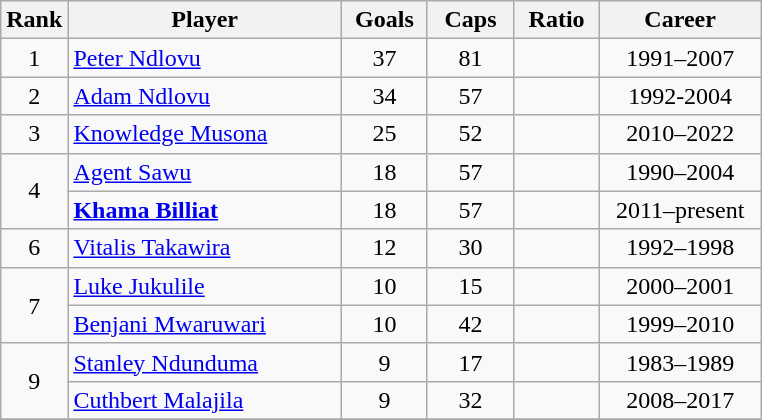<table class="wikitable sortable" style="text-align:center;">
<tr>
<th width=30px>Rank</th>
<th style="width:175px;">Player</th>
<th width=50px>Goals</th>
<th width=50px>Caps</th>
<th width=50px>Ratio</th>
<th style="width:100px;">Career</th>
</tr>
<tr>
<td>1</td>
<td align=left><a href='#'>Peter Ndlovu</a></td>
<td>37</td>
<td>81</td>
<td></td>
<td>1991–2007</td>
</tr>
<tr>
<td>2</td>
<td align=left><a href='#'>Adam Ndlovu</a></td>
<td>34</td>
<td>57</td>
<td></td>
<td>1992-2004</td>
</tr>
<tr>
<td>3</td>
<td align=left><a href='#'>Knowledge Musona</a></td>
<td>25</td>
<td>52</td>
<td></td>
<td>2010–2022</td>
</tr>
<tr>
<td rowspan=2>4</td>
<td align=left><a href='#'>Agent Sawu</a></td>
<td>18</td>
<td>57</td>
<td></td>
<td>1990–2004</td>
</tr>
<tr>
<td align=left><strong><a href='#'>Khama Billiat</a></strong></td>
<td>18</td>
<td>57</td>
<td></td>
<td>2011–present</td>
</tr>
<tr>
<td>6</td>
<td align=left><a href='#'>Vitalis Takawira</a></td>
<td>12</td>
<td>30</td>
<td></td>
<td>1992–1998</td>
</tr>
<tr>
<td rowspan=2>7</td>
<td align=left><a href='#'>Luke Jukulile</a></td>
<td>10</td>
<td>15</td>
<td></td>
<td>2000–2001</td>
</tr>
<tr>
<td align=left><a href='#'>Benjani Mwaruwari</a></td>
<td>10</td>
<td>42</td>
<td></td>
<td>1999–2010</td>
</tr>
<tr>
<td rowspan=2>9</td>
<td align=left><a href='#'>Stanley Ndunduma</a></td>
<td>9</td>
<td>17</td>
<td></td>
<td>1983–1989</td>
</tr>
<tr>
<td align=left><a href='#'>Cuthbert Malajila</a></td>
<td>9</td>
<td>32</td>
<td></td>
<td>2008–2017</td>
</tr>
<tr>
</tr>
</table>
